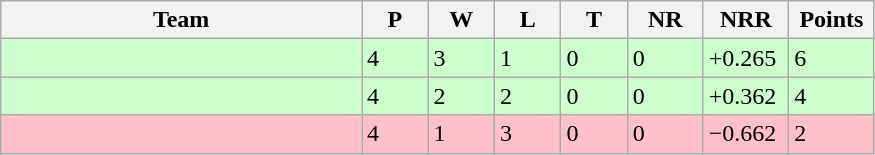<table class="wikitable">
<tr>
<th width=38%>Team</th>
<th width=7%>P</th>
<th width=7%>W</th>
<th width=7%>L</th>
<th width=7%>T</th>
<th width=8%>NR</th>
<th width=9%>NRR</th>
<th width=9%>Points</th>
</tr>
<tr bgcolor=ccffcc>
<td align=left></td>
<td>4</td>
<td>3</td>
<td>1</td>
<td>0</td>
<td>0</td>
<td>+0.265</td>
<td>6</td>
</tr>
<tr bgcolor=ccffcc>
<td align=left></td>
<td>4</td>
<td>2</td>
<td>2</td>
<td>0</td>
<td>0</td>
<td>+0.362</td>
<td>4</td>
</tr>
<tr bgcolor=pink>
<td align=left></td>
<td>4</td>
<td>1</td>
<td>3</td>
<td>0</td>
<td>0</td>
<td>−0.662</td>
<td>2</td>
</tr>
</table>
